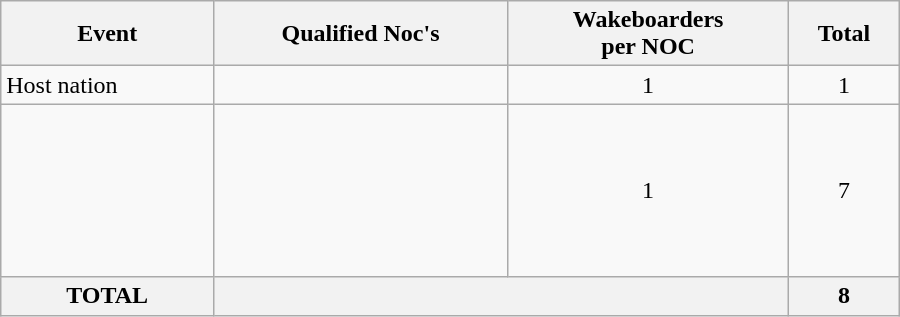<table class="wikitable" width=600>
<tr>
<th>Event</th>
<th>Qualified Noc's</th>
<th>Wakeboarders<br> per NOC</th>
<th>Total</th>
</tr>
<tr>
<td>Host nation</td>
<td></td>
<td align="center">1</td>
<td align="center">1</td>
</tr>
<tr>
<td></td>
<td><br><br><br><br><br><br></td>
<td align="center">1</td>
<td align="center">7</td>
</tr>
<tr>
<th>TOTAL</th>
<th colspan="2"></th>
<th>8</th>
</tr>
</table>
